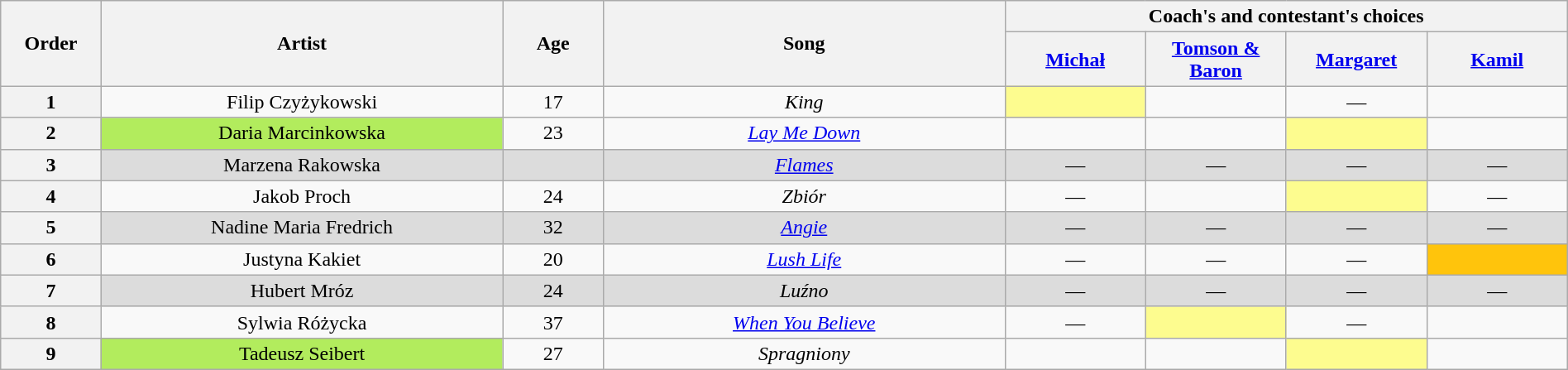<table class="wikitable" style="text-align:center; width:100%;">
<tr>
<th scope="col" rowspan="2" style="width:05%;">Order</th>
<th scope="col" rowspan="2" style="width:20%;">Artist</th>
<th scope="col" rowspan="2" style="width:05%;">Age</th>
<th scope="col" rowspan="2" style="width:20%;">Song</th>
<th scope="col" colspan="4" style="width:32%;">Coach's and contestant's choices</th>
</tr>
<tr>
<th style="width:07%;"><a href='#'>Michał</a></th>
<th style="width:07%;"><a href='#'>Tomson & Baron</a></th>
<th style="width:07%;"><a href='#'>Margaret</a></th>
<th style="width:07%;"><a href='#'>Kamil</a></th>
</tr>
<tr>
<th>1</th>
<td>Filip Czyżykowski</td>
<td>17</td>
<td><em>King</em></td>
<td style="background:#fdfc8f;"><strong></strong></td>
<td><strong></strong></td>
<td>—</td>
<td><strong></strong></td>
</tr>
<tr>
<th>2</th>
<td style="background:#B2EC5D;">Daria Marcinkowska</td>
<td>23</td>
<td><em><a href='#'>Lay Me Down</a></em></td>
<td><strong></strong></td>
<td><strong></strong></td>
<td style="background:#fdfc8f;"><strong></strong></td>
<td><strong></strong></td>
</tr>
<tr>
<th>3</th>
<td style="background:#DCDCDC;">Marzena Rakowska</td>
<td style="background:#DCDCDC;"></td>
<td style="background:#DCDCDC;"><em><a href='#'>Flames</a></em></td>
<td style="background:#DCDCDC;">—</td>
<td style="background:#DCDCDC;">—</td>
<td style="background:#DCDCDC;">—</td>
<td style="background:#DCDCDC;">—</td>
</tr>
<tr>
<th>4</th>
<td>Jakob Proch</td>
<td>24</td>
<td><em>Zbiór</em></td>
<td>—</td>
<td><strong></strong></td>
<td style="background:#fdfc8f;"><strong></strong></td>
<td>—</td>
</tr>
<tr>
<th>5</th>
<td style="background:#DCDCDC;">Nadine Maria Fredrich</td>
<td style="background:#DCDCDC;">32</td>
<td style="background:#DCDCDC;"><em><a href='#'>Angie</a></em></td>
<td style="background:#DCDCDC;">—</td>
<td style="background:#DCDCDC;">—</td>
<td style="background:#DCDCDC;">—</td>
<td style="background:#DCDCDC;">—</td>
</tr>
<tr>
<th>6</th>
<td>Justyna Kakiet</td>
<td>20</td>
<td><em><a href='#'>Lush Life</a></em></td>
<td>—</td>
<td>—</td>
<td>—</td>
<td style="background:#ffc40c;"><strong></strong></td>
</tr>
<tr>
<th>7</th>
<td style="background:#DCDCDC;">Hubert Mróz</td>
<td style="background:#DCDCDC;">24</td>
<td style="background:#DCDCDC;"><em>Luźno</em></td>
<td style="background:#DCDCDC;">—</td>
<td style="background:#DCDCDC;">—</td>
<td style="background:#DCDCDC;">—</td>
<td style="background:#DCDCDC;">—</td>
</tr>
<tr>
<th>8</th>
<td>Sylwia Różycka</td>
<td>37</td>
<td><em><a href='#'>When You Believe</a></em></td>
<td>—</td>
<td style="background:#fdfc8f;"><strong></strong></td>
<td>—</td>
<td><strong></strong></td>
</tr>
<tr>
<th>9</th>
<td style="background:#B2EC5D;">Tadeusz Seibert</td>
<td>27</td>
<td><em>Spragniony</em></td>
<td><strong></strong></td>
<td><strong></strong></td>
<td style="background:#fdfc8f;"><strong></strong></td>
<td><strong></strong></td>
</tr>
</table>
